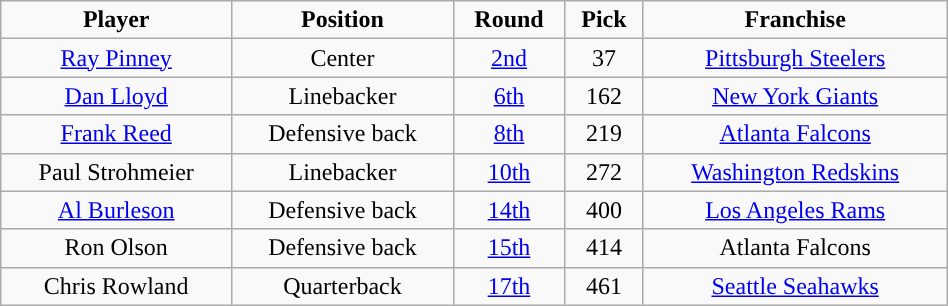<table class="wikitable" width="50%">
<tr align="center">
<td><strong>Player</strong></td>
<td><strong>Position</strong></td>
<td><strong>Round</strong></td>
<td><strong>Pick</strong></td>
<td><strong>Franchise</strong></td>
</tr>
<tr align="center" bgcolor="">
<td><a href='#'>Ray Pinney</a></td>
<td>Center</td>
<td><a href='#'>2nd</a></td>
<td>37</td>
<td><a href='#'>Pittsburgh Steelers</a></td>
</tr>
<tr align="center" bgcolor="">
<td><a href='#'>Dan Lloyd</a></td>
<td>Linebacker</td>
<td><a href='#'>6th</a></td>
<td>162</td>
<td><a href='#'>New York Giants</a></td>
</tr>
<tr align="center" bgcolor="">
<td><a href='#'>Frank Reed</a></td>
<td>Defensive back</td>
<td><a href='#'>8th</a></td>
<td>219</td>
<td><a href='#'>Atlanta Falcons</a></td>
</tr>
<tr align="center" bgcolor="">
<td>Paul Strohmeier</td>
<td>Linebacker</td>
<td><a href='#'>10th</a></td>
<td>272</td>
<td><a href='#'>Washington Redskins</a></td>
</tr>
<tr align="center" bgcolor="">
<td><a href='#'>Al Burleson</a></td>
<td>Defensive back</td>
<td><a href='#'>14th</a></td>
<td>400</td>
<td><a href='#'>Los Angeles Rams</a></td>
</tr>
<tr align="center" bgcolor="">
<td>Ron Olson</td>
<td>Defensive back</td>
<td><a href='#'>15th</a></td>
<td>414</td>
<td>Atlanta Falcons</td>
</tr>
<tr align="center" bgcolor="">
<td>Chris Rowland</td>
<td>Quarterback</td>
<td><a href='#'>17th</a></td>
<td>461</td>
<td><a href='#'>Seattle Seahawks</a></td>
</tr>
</table>
